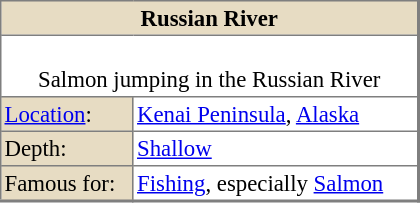<table border=1 cellpadding=2 cellspacing=0 class="toccolours" style="float: right; width: 280px; clear: both; margin: 0.5em 0 1em 1em; border-style: solid; border:1px solid #7f7f7f; border-right-width: 2px; border-bottom-width: 2px; border-collapse: collapse; font-size: 95%;">
<tr>
<th align=center bgcolor=#e7dcc3 colspan=2>Russian River</th>
</tr>
<tr>
<td align=center colspan=2><br>Salmon jumping in the Russian River</td>
</tr>
<tr>
<td bgcolor=#e7dcc3><a href='#'>Location</a>:</td>
<td><a href='#'>Kenai Peninsula</a>, <a href='#'>Alaska</a></td>
</tr>
<tr>
<td bgcolor=#e7dcc3>Depth:</td>
<td><a href='#'>Shallow</a></td>
</tr>
<tr>
<td bgcolor=#e7dcc3>Famous for:</td>
<td><a href='#'>Fishing</a>, especially <a href='#'>Salmon</a></td>
</tr>
</table>
